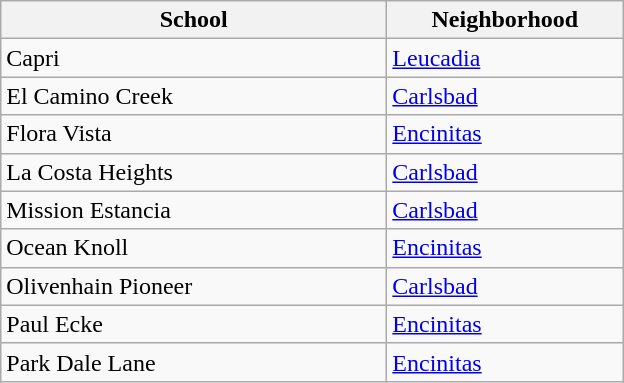<table class="wikitable">
<tr>
<th width="250">School</th>
<th width="150">Neighborhood</th>
</tr>
<tr>
<td>Capri</td>
<td><a href='#'>Leucadia</a></td>
</tr>
<tr>
<td>El Camino Creek</td>
<td><a href='#'>Carlsbad</a></td>
</tr>
<tr>
<td>Flora Vista</td>
<td><a href='#'>Encinitas</a></td>
</tr>
<tr>
<td>La Costa Heights</td>
<td><a href='#'>Carlsbad</a></td>
</tr>
<tr>
<td>Mission Estancia</td>
<td><a href='#'>Carlsbad</a></td>
</tr>
<tr>
<td>Ocean Knoll</td>
<td><a href='#'>Encinitas</a></td>
</tr>
<tr>
<td>Olivenhain Pioneer</td>
<td><a href='#'>Carlsbad</a></td>
</tr>
<tr>
<td>Paul Ecke</td>
<td><a href='#'>Encinitas</a></td>
</tr>
<tr>
<td>Park Dale Lane</td>
<td><a href='#'>Encinitas</a></td>
</tr>
</table>
